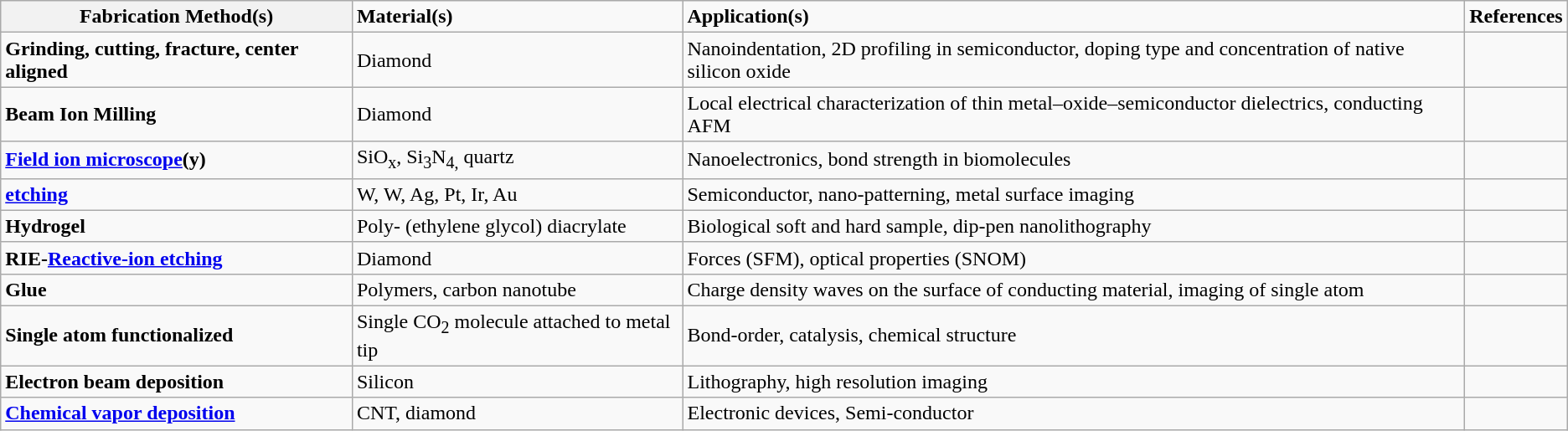<table class="wikitable">
<tr>
<th>Fabrication Method(s)</th>
<td><strong>Material(s)</strong></td>
<td><strong>Application(s)</strong></td>
<td><strong>References</strong></td>
</tr>
<tr>
<td><strong>Grinding, cutting, fracture, center aligned</strong></td>
<td>Diamond</td>
<td>Nanoindentation, 2D profiling in semiconductor, doping type and concentration of native silicon oxide</td>
<td></td>
</tr>
<tr>
<td><strong>Beam Ion Milling</strong></td>
<td>Diamond</td>
<td>Local electrical characterization of thin metal–oxide–semiconductor dielectrics, conducting AFM</td>
<td></td>
</tr>
<tr>
<td><strong><a href='#'>Field ion microscope</a>(y)</strong></td>
<td>SiO<sub>x</sub>, Si<sub>3</sub>N<sub>4,</sub> quartz</td>
<td>Nanoelectronics, bond strength in biomolecules</td>
<td></td>
</tr>
<tr>
<td><strong><a href='#'>etching</a></strong></td>
<td>W, W, Ag, Pt, Ir, Au</td>
<td>Semiconductor, nano-patterning, metal surface imaging</td>
<td></td>
</tr>
<tr>
<td><strong>Hydrogel</strong></td>
<td>Poly- (ethylene glycol) diacrylate</td>
<td>Biological soft and hard sample, dip-pen nanolithography</td>
<td></td>
</tr>
<tr>
<td><strong>RIE-<a href='#'>Reactive-ion etching</a></strong></td>
<td>Diamond</td>
<td>Forces (SFM), optical properties (SNOM)</td>
<td></td>
</tr>
<tr>
<td><strong>Glue</strong></td>
<td>Polymers, carbon nanotube</td>
<td>Charge density waves on the surface of conducting material, imaging of single atom</td>
<td></td>
</tr>
<tr>
<td><strong>Single atom functionalized</strong></td>
<td>Single CO<sub>2</sub> molecule attached to metal tip</td>
<td>Bond-order, catalysis, chemical structure</td>
<td></td>
</tr>
<tr>
<td><strong>Electron beam deposition</strong></td>
<td>Silicon</td>
<td>Lithography, high resolution imaging</td>
<td></td>
</tr>
<tr>
<td><strong><a href='#'>Chemical vapor deposition</a></strong></td>
<td>CNT, diamond</td>
<td>Electronic devices, Semi-conductor</td>
<td></td>
</tr>
</table>
